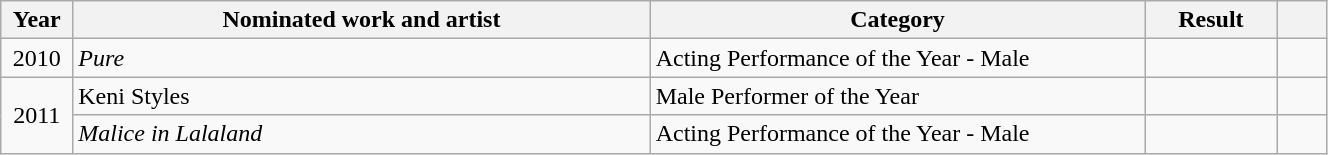<table class="wikitable" style="width:70%;">
<tr>
<th width=4%>Year</th>
<th style="width:35%;">Nominated work and artist</th>
<th style="width:30%;">Category</th>
<th style="width:8%;">Result</th>
<th width=3%></th>
</tr>
<tr>
<td style="text-align:center;">2010</td>
<td><em>Pure</em></td>
<td>Acting Performance of the Year - Male</td>
<td></td>
<td style="text-align:center;"></td>
</tr>
<tr>
<td style="text-align:center;" rowspan="2">2011</td>
<td>Keni Styles</td>
<td>Male Performer of the Year</td>
<td></td>
<td style="text-align:center;"></td>
</tr>
<tr>
<td><em>Malice in Lalaland</em></td>
<td>Acting Performance of the Year - Male</td>
<td></td>
<td style="text-align:center;"></td>
</tr>
</table>
